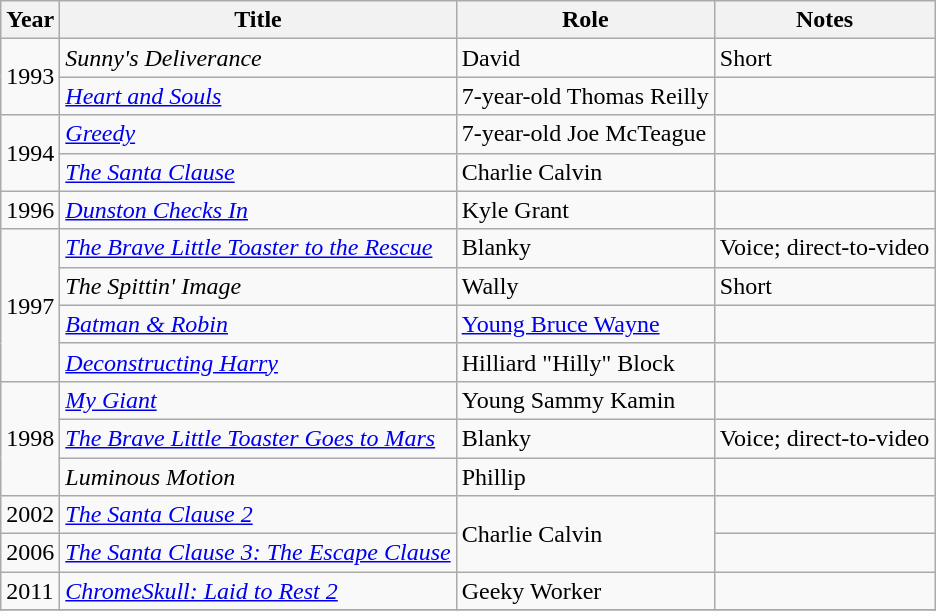<table class="wikitable sortable">
<tr>
<th>Year</th>
<th>Title</th>
<th>Role</th>
<th>Notes</th>
</tr>
<tr>
<td rowspan=2>1993</td>
<td><em>Sunny's Deliverance</em></td>
<td>David</td>
<td>Short</td>
</tr>
<tr>
<td><em><a href='#'>Heart and Souls</a></em></td>
<td>7-year-old Thomas Reilly</td>
<td></td>
</tr>
<tr>
<td rowspan=2>1994</td>
<td><em><a href='#'>Greedy</a></em></td>
<td>7-year-old Joe McTeague</td>
<td></td>
</tr>
<tr>
<td><em><a href='#'>The Santa Clause</a></em></td>
<td>Charlie Calvin</td>
<td></td>
</tr>
<tr>
<td>1996</td>
<td><em><a href='#'>Dunston Checks In</a></em></td>
<td>Kyle Grant</td>
<td></td>
</tr>
<tr>
<td rowspan=4>1997</td>
<td><em><a href='#'>The Brave Little Toaster to the Rescue</a></em></td>
<td>Blanky</td>
<td>Voice; direct-to-video</td>
</tr>
<tr>
<td><em>The Spittin' Image</em></td>
<td>Wally</td>
<td>Short</td>
</tr>
<tr>
<td><em><a href='#'>Batman & Robin</a></em></td>
<td><a href='#'>Young Bruce Wayne</a></td>
<td></td>
</tr>
<tr>
<td><em><a href='#'>Deconstructing Harry</a></em></td>
<td>Hilliard "Hilly" Block</td>
<td></td>
</tr>
<tr>
<td rowspan=3>1998</td>
<td><em><a href='#'>My Giant</a></em></td>
<td>Young Sammy Kamin</td>
<td></td>
</tr>
<tr>
<td><em><a href='#'>The Brave Little Toaster Goes to Mars</a></em></td>
<td>Blanky</td>
<td>Voice; direct-to-video</td>
</tr>
<tr>
<td><em>Luminous Motion</em></td>
<td>Phillip</td>
<td></td>
</tr>
<tr>
<td>2002</td>
<td><em><a href='#'>The Santa Clause 2</a></em></td>
<td rowspan="2">Charlie Calvin</td>
<td></td>
</tr>
<tr>
<td>2006</td>
<td><em><a href='#'>The Santa Clause 3: The Escape Clause</a></em></td>
<td></td>
</tr>
<tr>
<td>2011</td>
<td><em><a href='#'>ChromeSkull: Laid to Rest 2</a></em></td>
<td>Geeky Worker</td>
<td></td>
</tr>
<tr>
</tr>
</table>
